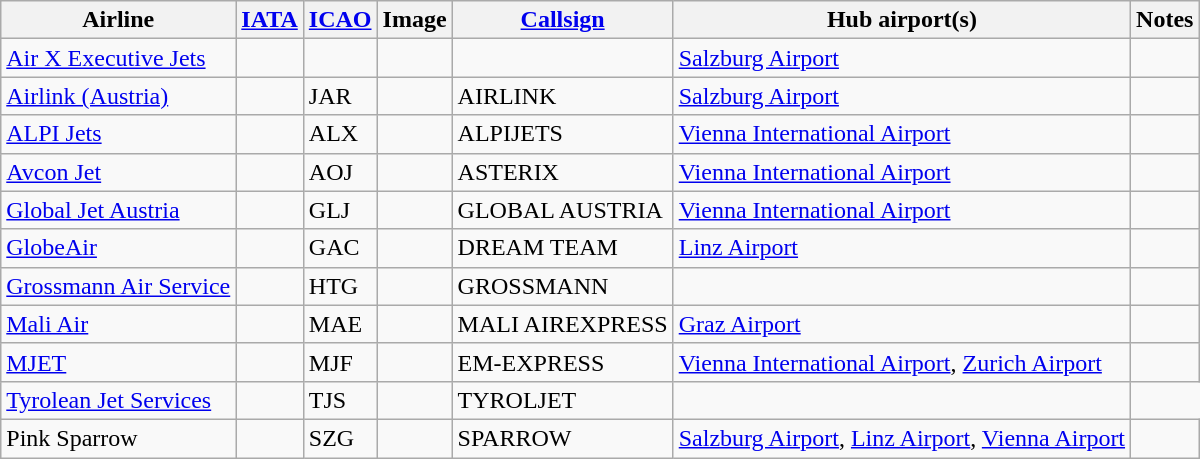<table class="wikitable sortable" style="border: 0; cellpadding: 2; cellspacing: 3;">
<tr valign="middle">
<th>Airline</th>
<th><a href='#'>IATA</a></th>
<th><a href='#'>ICAO</a></th>
<th>Image</th>
<th><a href='#'>Callsign</a></th>
<th>Hub airport(s)</th>
<th class="unsortable">Notes</th>
</tr>
<tr>
<td><a href='#'>Air X Executive Jets</a></td>
<td></td>
<td></td>
<td></td>
<td></td>
<td><a href='#'>Salzburg Airport</a></td>
<td></td>
</tr>
<tr>
<td><a href='#'>Airlink (Austria)</a></td>
<td></td>
<td>JAR</td>
<td></td>
<td>AIRLINK</td>
<td><a href='#'>Salzburg Airport</a></td>
<td></td>
</tr>
<tr>
<td><a href='#'>ALPI Jets</a></td>
<td></td>
<td>ALX</td>
<td></td>
<td>ALPIJETS</td>
<td><a href='#'>Vienna International Airport</a></td>
<td></td>
</tr>
<tr>
<td><a href='#'>Avcon Jet</a></td>
<td></td>
<td>AOJ</td>
<td></td>
<td>ASTERIX</td>
<td><a href='#'>Vienna International Airport</a></td>
<td></td>
</tr>
<tr>
<td><a href='#'>Global Jet Austria</a></td>
<td></td>
<td>GLJ</td>
<td></td>
<td>GLOBAL AUSTRIA</td>
<td><a href='#'>Vienna International Airport</a></td>
<td></td>
</tr>
<tr>
<td><a href='#'>GlobeAir</a></td>
<td></td>
<td>GAC</td>
<td></td>
<td>DREAM TEAM</td>
<td><a href='#'>Linz Airport</a></td>
<td></td>
</tr>
<tr>
<td><a href='#'>Grossmann Air Service</a></td>
<td></td>
<td>HTG</td>
<td></td>
<td>GROSSMANN</td>
<td></td>
<td></td>
</tr>
<tr>
<td><a href='#'>Mali Air</a></td>
<td></td>
<td>MAE</td>
<td></td>
<td>MALI AIREXPRESS</td>
<td><a href='#'>Graz Airport</a></td>
<td></td>
</tr>
<tr>
<td><a href='#'>MJET</a></td>
<td></td>
<td>MJF</td>
<td></td>
<td>EM-EXPRESS</td>
<td><a href='#'>Vienna International Airport</a>, <a href='#'>Zurich Airport</a></td>
<td></td>
</tr>
<tr>
<td><a href='#'>Tyrolean Jet Services</a></td>
<td></td>
<td>TJS</td>
<td></td>
<td>TYROLJET</td>
<td></td>
</tr>
<tr>
<td>Pink Sparrow</td>
<td></td>
<td>SZG</td>
<td></td>
<td>SPARROW</td>
<td><a href='#'>Salzburg Airport</a>, <a href='#'>Linz Airport</a>, <a href='#'>Vienna Airport</a></td>
<td></td>
</tr>
</table>
